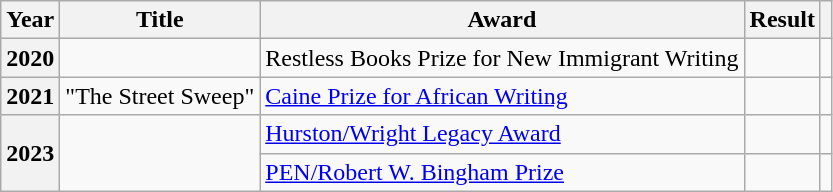<table class="wikitable sortable">
<tr>
<th>Year</th>
<th>Title</th>
<th>Award</th>
<th>Result</th>
<th></th>
</tr>
<tr>
<th>2020</th>
<td><em></em> </td>
<td>Restless Books Prize for New Immigrant Writing</td>
<td></td>
<td></td>
</tr>
<tr>
<th>2021</th>
<td>"The Street Sweep"</td>
<td><a href='#'>Caine Prize for African Writing</a></td>
<td></td>
<td></td>
</tr>
<tr>
<th rowspan="2">2023</th>
<td rowspan="2"><em></em></td>
<td><a href='#'>Hurston/Wright Legacy Award</a></td>
<td></td>
<td></td>
</tr>
<tr>
<td><a href='#'>PEN/Robert W. Bingham Prize</a></td>
<td></td>
<td></td>
</tr>
</table>
